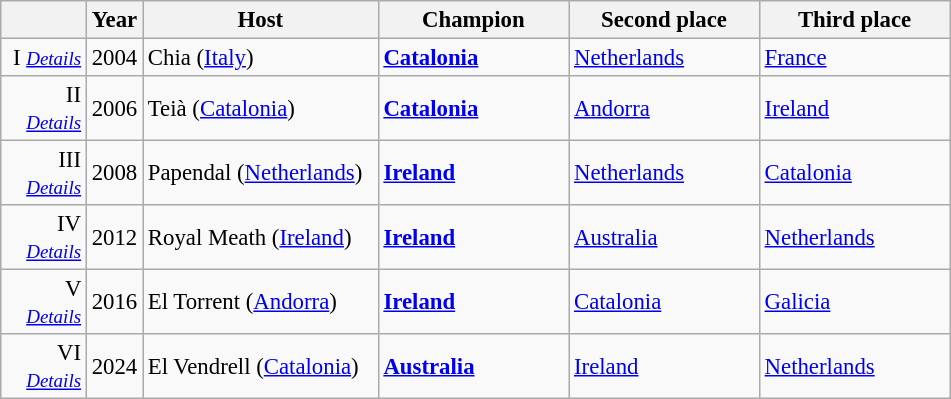<table class="wikitable" style="font-size: 95%;">
<tr>
<th></th>
<th>Year</th>
<th>Host</th>
<th>Champion</th>
<th>Second place</th>
<th>Third place</th>
</tr>
<tr>
<td width=50 align="right">I <small><em><a href='#'>Details</a></em></small></td>
<td>2004</td>
<td width=150>Chia (<a href='#'>Italy</a>)</td>
<td width=120> <strong><a href='#'>Catalonia</a></strong></td>
<td width=120> <a href='#'>Netherlands</a></td>
<td width=120> <a href='#'>France</a></td>
</tr>
<tr>
<td align="right">II <small><em><a href='#'>Details</a></em></small></td>
<td>2006</td>
<td>Teià (<a href='#'>Catalonia</a>)</td>
<td> <strong><a href='#'>Catalonia</a></strong></td>
<td> <a href='#'>Andorra</a></td>
<td> <a href='#'>Ireland</a></td>
</tr>
<tr>
<td align="right">III <small><em><a href='#'>Details</a></em></small></td>
<td>2008</td>
<td>Papendal (<a href='#'>Netherlands</a>)</td>
<td> <strong><a href='#'>Ireland</a></strong></td>
<td width=120> <a href='#'>Netherlands</a></td>
<td> <a href='#'>Catalonia</a></td>
</tr>
<tr>
<td align="right">IV <small><em><a href='#'>Details</a></em></small></td>
<td>2012</td>
<td>Royal Meath (<a href='#'>Ireland</a>)</td>
<td> <strong><a href='#'>Ireland</a></strong></td>
<td width=120> <a href='#'>Australia</a></td>
<td> <a href='#'>Netherlands</a></td>
</tr>
<tr>
<td align="right">V <small><em><a href='#'>Details</a></em></small></td>
<td>2016</td>
<td>El Torrent (<a href='#'>Andorra</a>)</td>
<td> <strong><a href='#'>Ireland</a></strong></td>
<td> <a href='#'>Catalonia</a></td>
<td> <a href='#'>Galicia</a></td>
</tr>
<tr>
<td align="right">VI <small><em><a href='#'>Details</a></em></small></td>
<td>2024</td>
<td>El Vendrell (<a href='#'>Catalonia</a>)</td>
<td> <strong><a href='#'>Australia</a></strong></td>
<td> <a href='#'>Ireland</a></td>
<td> <a href='#'>Netherlands</a></td>
</tr>
</table>
